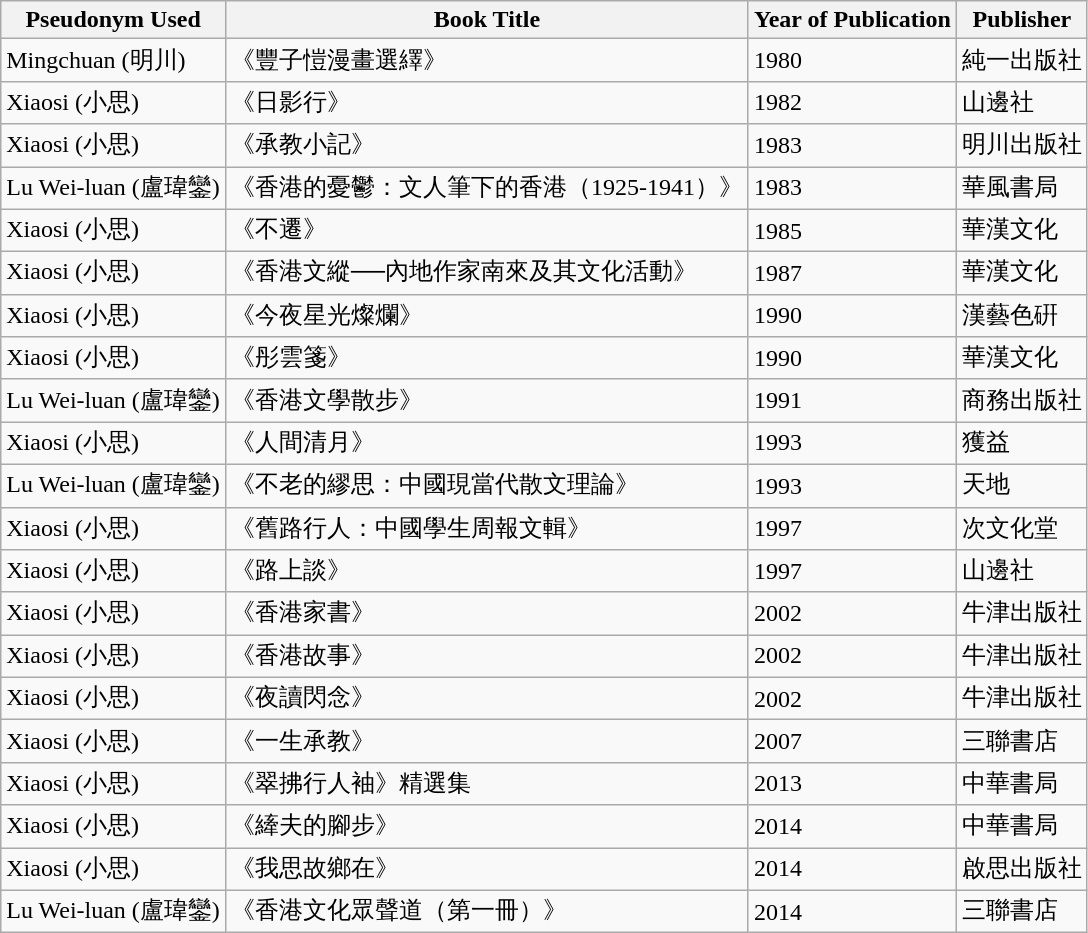<table class="wikitable">
<tr>
<th>Pseudonym Used</th>
<th>Book Title</th>
<th>Year of Publication</th>
<th>Publisher</th>
</tr>
<tr>
<td>Mingchuan (明川)</td>
<td>《豐子愷漫畫選繹》</td>
<td>1980</td>
<td>純一出版社</td>
</tr>
<tr>
<td>Xiaosi (小思)</td>
<td>《日影行》</td>
<td>1982</td>
<td>山邊社</td>
</tr>
<tr>
<td>Xiaosi (小思)</td>
<td>《承教小記》</td>
<td>1983</td>
<td>明川出版社</td>
</tr>
<tr>
<td>Lu Wei-luan (盧瑋鑾)</td>
<td>《香港的憂鬱：文人筆下的香港（1925-1941）》</td>
<td>1983</td>
<td>華風書局</td>
</tr>
<tr>
<td>Xiaosi (小思)</td>
<td>《不遷》</td>
<td>1985</td>
<td>華漢文化</td>
</tr>
<tr>
<td>Xiaosi (小思)</td>
<td>《香港文縱──內地作家南來及其文化活動》</td>
<td>1987</td>
<td>華漢文化</td>
</tr>
<tr>
<td>Xiaosi (小思)</td>
<td>《今夜星光燦爛》</td>
<td>1990</td>
<td>漢藝色硏</td>
</tr>
<tr>
<td>Xiaosi (小思)</td>
<td>《彤雲箋》</td>
<td>1990</td>
<td>華漢文化</td>
</tr>
<tr>
<td>Lu Wei-luan (盧瑋鑾)</td>
<td>《香港文學散步》</td>
<td>1991</td>
<td>商務出版社</td>
</tr>
<tr>
<td>Xiaosi (小思)</td>
<td>《人間清月》</td>
<td>1993</td>
<td>獲益</td>
</tr>
<tr>
<td>Lu Wei-luan (盧瑋鑾)</td>
<td>《不老的繆思：中國現當代散文理論》</td>
<td>1993</td>
<td>天地</td>
</tr>
<tr>
<td>Xiaosi (小思)</td>
<td>《舊路行人：中國學生周報文輯》</td>
<td>1997</td>
<td>次文化堂</td>
</tr>
<tr>
<td>Xiaosi (小思)</td>
<td>《路上談》</td>
<td>1997</td>
<td>山邊社</td>
</tr>
<tr>
<td>Xiaosi (小思)</td>
<td>《香港家書》</td>
<td>2002</td>
<td>牛津出版社</td>
</tr>
<tr>
<td>Xiaosi (小思)</td>
<td>《香港故事》</td>
<td>2002</td>
<td>牛津出版社</td>
</tr>
<tr>
<td>Xiaosi (小思)</td>
<td>《夜讀閃念》</td>
<td>2002</td>
<td>牛津出版社</td>
</tr>
<tr>
<td>Xiaosi (小思)</td>
<td>《一生承教》</td>
<td>2007</td>
<td>三聯書店</td>
</tr>
<tr>
<td>Xiaosi (小思)</td>
<td>《翠拂行人袖》精選集</td>
<td>2013</td>
<td>中華書局</td>
</tr>
<tr>
<td>Xiaosi (小思)</td>
<td>《縴夫的腳步》</td>
<td>2014</td>
<td>中華書局</td>
</tr>
<tr>
<td>Xiaosi (小思)</td>
<td>《我思故鄉在》</td>
<td>2014</td>
<td>啟思出版社</td>
</tr>
<tr>
<td>Lu Wei-luan (盧瑋鑾)</td>
<td>《香港文化眾聲道（第一冊）》</td>
<td>2014</td>
<td>三聯書店</td>
</tr>
</table>
